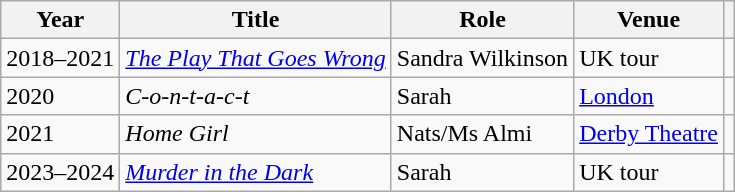<table class="wikitable sortable">
<tr>
<th>Year</th>
<th>Title</th>
<th>Role</th>
<th>Venue</th>
<th></th>
</tr>
<tr>
<td>2018–2021</td>
<td><em><a href='#'>The Play That Goes Wrong</a></em></td>
<td>Sandra Wilkinson</td>
<td>UK tour</td>
<td align="center"></td>
</tr>
<tr>
<td>2020</td>
<td><em>C-o-n-t-a-c-t</em></td>
<td>Sarah</td>
<td><a href='#'>London</a></td>
<td align="center"></td>
</tr>
<tr>
<td>2021</td>
<td><em>Home Girl</em></td>
<td>Nats/Ms Almi</td>
<td><a href='#'>Derby Theatre</a></td>
<td align="center"></td>
</tr>
<tr>
<td>2023–2024</td>
<td><em><a href='#'>Murder in the Dark</a></em></td>
<td>Sarah</td>
<td>UK tour</td>
<td align="center"></td>
</tr>
</table>
